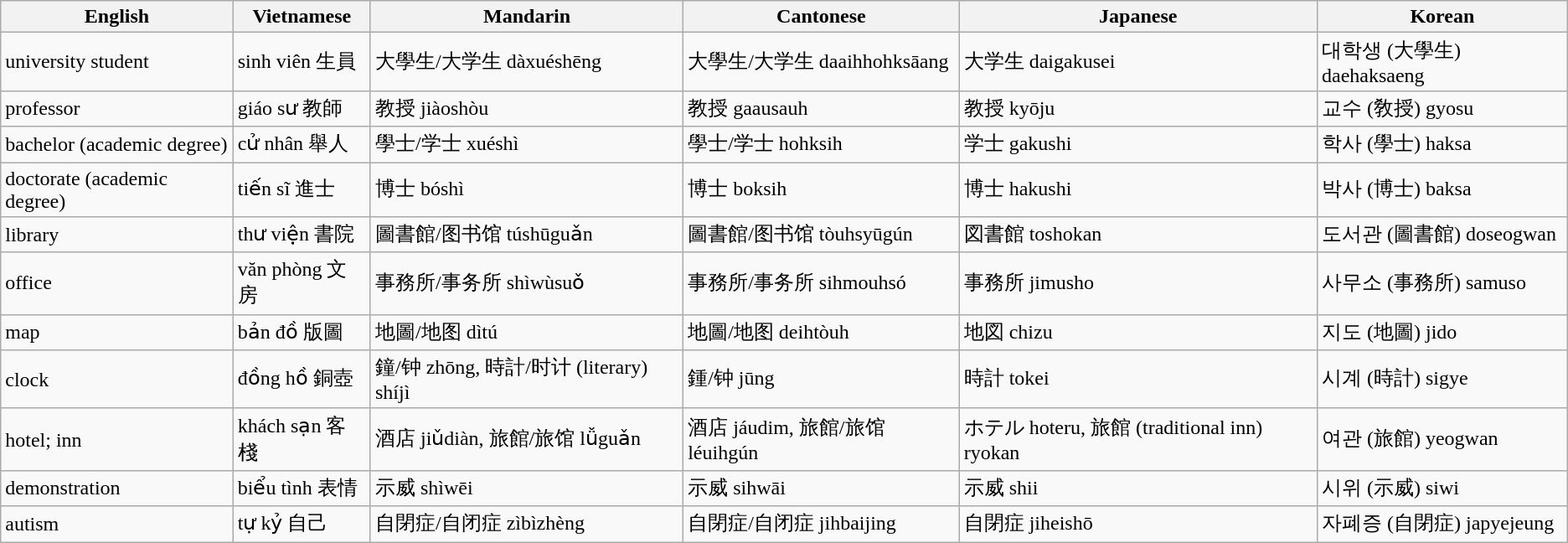<table class="wikitable">
<tr>
<th>English</th>
<th>Vietnamese</th>
<th>Mandarin</th>
<th>Cantonese</th>
<th>Japanese</th>
<th>Korean</th>
</tr>
<tr>
<td>university student</td>
<td>sinh viên 生員</td>
<td>大學生/大学生 dàxuéshēng</td>
<td>大學生/大学生 daaihhohksāang</td>
<td>大学生 daigakusei</td>
<td>대학생 (大學生) daehaksaeng</td>
</tr>
<tr>
<td>professor</td>
<td>giáo sư 教師</td>
<td>教授 jiàoshòu</td>
<td>教授 gaausauh</td>
<td>教授 kyōju</td>
<td>교수 (敎授) gyosu</td>
</tr>
<tr>
<td>bachelor (academic degree)</td>
<td>cử nhân 舉人</td>
<td>學士/学士 xuéshì</td>
<td>學士/学士 hohksih</td>
<td>学士 gakushi</td>
<td>학사 (學士) haksa</td>
</tr>
<tr>
<td>doctorate (academic degree)</td>
<td>tiến sĩ 進士</td>
<td>博士 bóshì</td>
<td>博士 boksih</td>
<td>博士 hakushi</td>
<td>박사 (博士) baksa</td>
</tr>
<tr>
<td>library</td>
<td>thư viện 書院</td>
<td>圖書館/图书馆 túshūguǎn</td>
<td>圖書館/图书馆 tòuhsyūgún</td>
<td>図書館 toshokan</td>
<td>도서관 (圖書館) doseogwan</td>
</tr>
<tr>
<td>office</td>
<td>văn phòng 文房</td>
<td>事務所/事务所 shìwùsuǒ</td>
<td>事務所/事务所 sihmouhsó</td>
<td>事務所 jimusho</td>
<td>사무소 (事務所) samuso</td>
</tr>
<tr>
<td>map</td>
<td>bản đồ 版圖</td>
<td>地圖/地图 dìtú</td>
<td>地圖/地图 deihtòuh</td>
<td>地図 chizu</td>
<td>지도 (地圖) jido</td>
</tr>
<tr>
<td>clock</td>
<td>đồng hồ 銅壺</td>
<td>鐘/钟 zhōng, 時計/时计 (literary) shíjì</td>
<td>鍾/钟 jūng</td>
<td>時計 tokei</td>
<td>시계 (時計) sigye</td>
</tr>
<tr>
<td>hotel; inn</td>
<td>khách sạn 客棧</td>
<td>酒店 jiǔdiàn, 旅館/旅馆 lǚguǎn</td>
<td>酒店 jáudim, 旅館/旅馆 léuihgún</td>
<td>ホテル hoteru, 旅館 (traditional inn) ryokan</td>
<td>여관 (旅館) yeogwan</td>
</tr>
<tr>
<td>demonstration</td>
<td>biểu tình 表情</td>
<td>示威 shìwēi</td>
<td>示威 sihwāi</td>
<td>示威 shii</td>
<td>시위 (示威) siwi</td>
</tr>
<tr>
<td>autism</td>
<td>tự kỷ 自己</td>
<td>自閉症/自闭症 zìbìzhèng</td>
<td>自閉症/自闭症 jihbaijing</td>
<td>自閉症 jiheishō</td>
<td>자폐증 (自閉症) japyejeung</td>
</tr>
</table>
